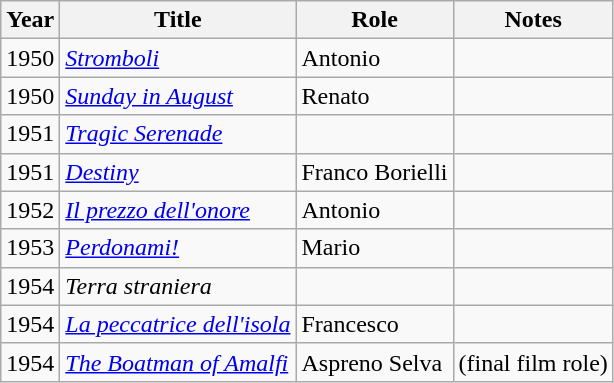<table class="wikitable">
<tr>
<th>Year</th>
<th>Title</th>
<th>Role</th>
<th>Notes</th>
</tr>
<tr>
<td>1950</td>
<td><em><a href='#'>Stromboli</a></em></td>
<td>Antonio</td>
<td></td>
</tr>
<tr>
<td>1950</td>
<td><em><a href='#'>Sunday in August</a></em></td>
<td>Renato</td>
<td></td>
</tr>
<tr>
<td>1951</td>
<td><em><a href='#'>Tragic Serenade</a></em></td>
<td></td>
<td></td>
</tr>
<tr>
<td>1951</td>
<td><em><a href='#'>Destiny</a></em></td>
<td>Franco Borielli</td>
<td></td>
</tr>
<tr>
<td>1952</td>
<td><em><a href='#'>Il prezzo dell'onore</a></em></td>
<td>Antonio</td>
<td></td>
</tr>
<tr>
<td>1953</td>
<td><em><a href='#'>Perdonami!</a></em></td>
<td>Mario</td>
<td></td>
</tr>
<tr>
<td>1954</td>
<td><em>Terra straniera</em></td>
<td></td>
<td></td>
</tr>
<tr>
<td>1954</td>
<td><em><a href='#'>La peccatrice dell'isola</a></em></td>
<td>Francesco</td>
<td></td>
</tr>
<tr>
<td>1954</td>
<td><em><a href='#'>The Boatman of Amalfi</a></em></td>
<td>Aspreno Selva</td>
<td>(final film role)</td>
</tr>
</table>
